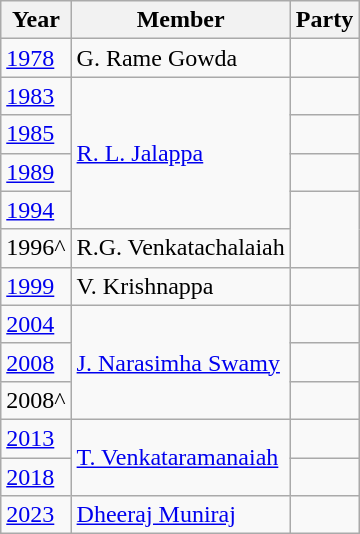<table class="wikitable">
<tr>
<th>Year</th>
<th>Member</th>
<th colspan="2">Party</th>
</tr>
<tr>
<td><a href='#'>1978</a></td>
<td>G. Rame Gowda</td>
<td></td>
</tr>
<tr>
<td><a href='#'>1983</a></td>
<td rowspan="4"><a href='#'>R. L. Jalappa</a></td>
<td></td>
</tr>
<tr>
<td><a href='#'>1985</a></td>
</tr>
<tr>
<td><a href='#'>1989</a></td>
<td></td>
</tr>
<tr>
<td><a href='#'>1994</a></td>
</tr>
<tr>
<td>1996^</td>
<td>R.G. Venkatachalaiah</td>
</tr>
<tr>
<td><a href='#'>1999</a></td>
<td>V. Krishnappa</td>
<td></td>
</tr>
<tr>
<td><a href='#'>2004</a></td>
<td rowspan="3"><a href='#'>J. Narasimha Swamy</a></td>
<td></td>
</tr>
<tr>
<td><a href='#'>2008</a></td>
</tr>
<tr>
<td>2008^</td>
<td></td>
</tr>
<tr>
<td><a href='#'>2013</a></td>
<td rowspan="2"><a href='#'>T. Venkataramanaiah</a></td>
<td></td>
</tr>
<tr>
<td><a href='#'>2018</a></td>
</tr>
<tr>
<td><a href='#'>2023</a></td>
<td><a href='#'>Dheeraj Muniraj</a></td>
<td></td>
</tr>
</table>
